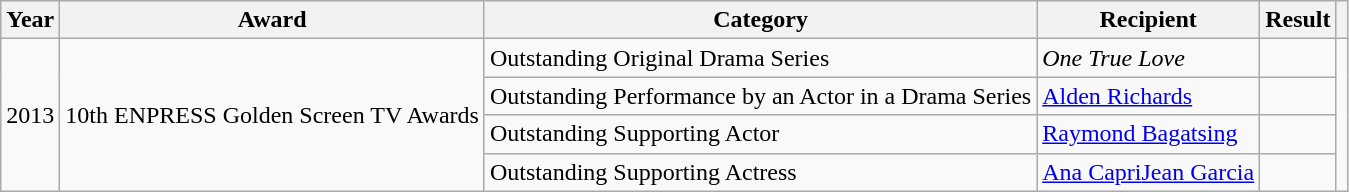<table class="wikitable">
<tr>
<th>Year</th>
<th>Award</th>
<th>Category</th>
<th>Recipient</th>
<th>Result</th>
<th></th>
</tr>
<tr>
<td rowspan=4>2013</td>
<td rowspan=4>10th ENPRESS Golden Screen TV Awards</td>
<td>Outstanding Original Drama Series</td>
<td><em>One True Love</em></td>
<td></td>
<td rowspan=4></td>
</tr>
<tr>
<td>Outstanding Performance by an Actor in a Drama Series</td>
<td><a href='#'>Alden Richards</a></td>
<td></td>
</tr>
<tr>
<td>Outstanding Supporting Actor</td>
<td><a href='#'>Raymond Bagatsing</a></td>
<td></td>
</tr>
<tr>
<td rowspan=2>Outstanding Supporting Actress</td>
<td rowspan=2><a href='#'>Ana Capri</a><a href='#'>Jean Garcia</a></td>
<td></td>
</tr>
</table>
